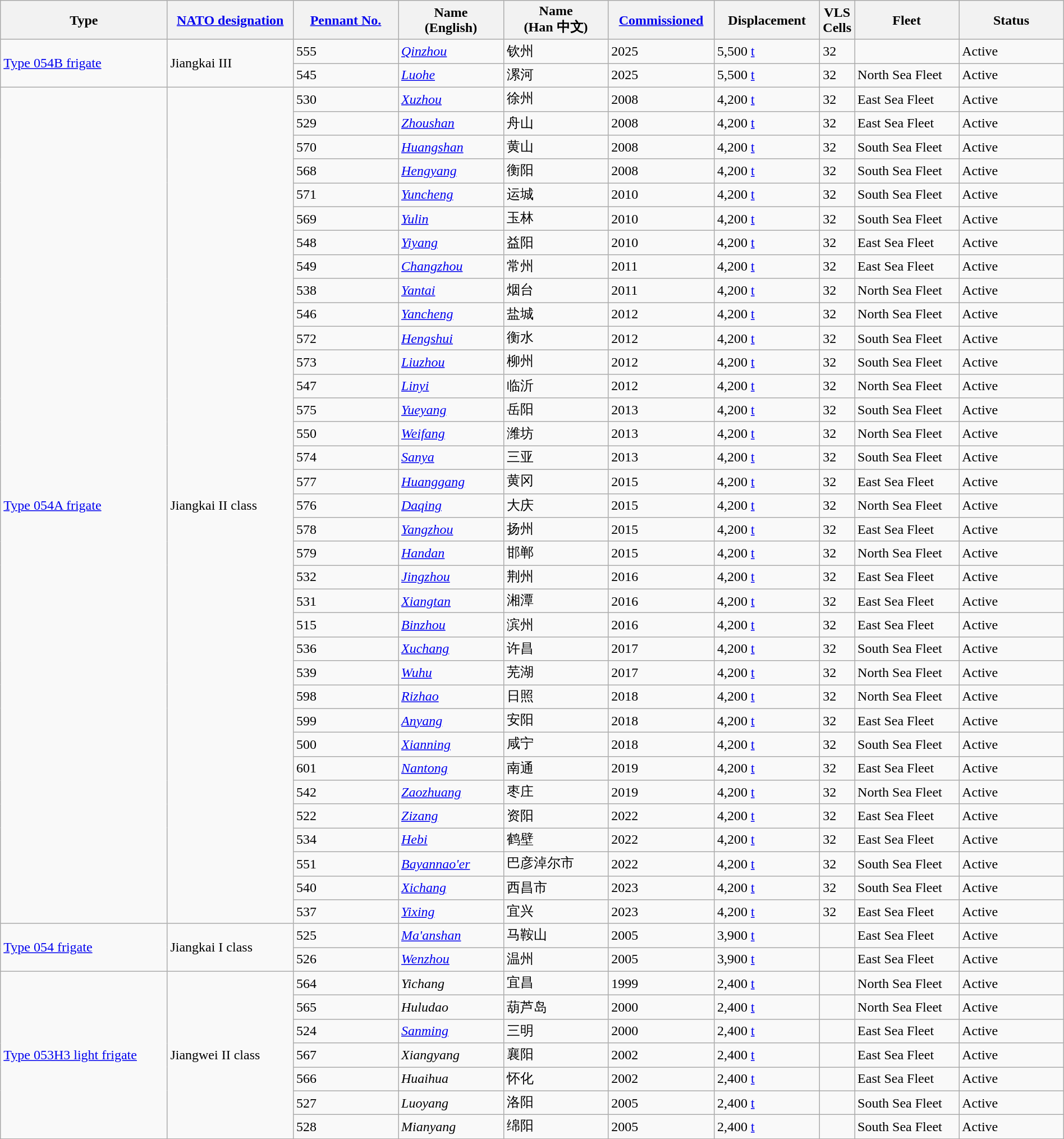<table class="wikitable sortable"  style="margin:auto; width:100%;">
<tr>
<th style="text-align:center; width:16%;">Type</th>
<th style="text-align:center; width:12%;"><a href='#'>NATO designation</a></th>
<th style="text-align:center; width:10%;"><a href='#'>Pennant No.</a></th>
<th style="text-align:center; width:10%;">Name<br>(English)</th>
<th style="text-align:center; width:10%;">Name<br>(Han 中文)</th>
<th style="text-align:center; width:10%;"><a href='#'>Commissioned</a></th>
<th style="text-align:center; width:10%;">Displacement</th>
<th>VLS Cells</th>
<th style="text-align:center; width:10%;">Fleet</th>
<th style="text-align:center; width:10%;">Status</th>
</tr>
<tr>
<td rowspan="2"><a href='#'>Type 054B frigate</a></td>
<td rowspan="2">Jiangkai III</td>
<td>555</td>
<td><em><a href='#'>Qinzhou</a></em></td>
<td>钦州</td>
<td>2025</td>
<td>5,500 <a href='#'>t</a></td>
<td>32</td>
<td></td>
<td><span>Active</span></td>
</tr>
<tr>
<td>545</td>
<td><em><a href='#'>Luohe</a></em></td>
<td>漯河</td>
<td>2025</td>
<td>5,500 <a href='#'>t</a></td>
<td>32</td>
<td>North Sea Fleet</td>
<td><span>Active</span></td>
</tr>
<tr>
<td rowspan="35"><a href='#'>Type 054A frigate</a></td>
<td rowspan="35">Jiangkai II class</td>
<td>530</td>
<td><em><a href='#'>Xuzhou</a></em></td>
<td>徐州</td>
<td>2008</td>
<td>4,200 <a href='#'>t</a></td>
<td>32</td>
<td>East Sea Fleet</td>
<td><span>Active</span></td>
</tr>
<tr>
<td>529</td>
<td><em><a href='#'>Zhoushan</a></em></td>
<td>舟山</td>
<td>2008</td>
<td>4,200 <a href='#'>t</a></td>
<td>32</td>
<td>East Sea Fleet</td>
<td><span>Active</span></td>
</tr>
<tr>
<td>570</td>
<td><em><a href='#'>Huangshan</a></em></td>
<td>黄山</td>
<td>2008</td>
<td>4,200 <a href='#'>t</a></td>
<td>32</td>
<td>South Sea Fleet</td>
<td><span>Active</span></td>
</tr>
<tr>
<td>568</td>
<td><em><a href='#'>Hengyang</a></em></td>
<td>衡阳</td>
<td>2008</td>
<td>4,200 <a href='#'>t</a></td>
<td>32</td>
<td>South Sea Fleet</td>
<td><span>Active</span></td>
</tr>
<tr>
<td>571</td>
<td><em><a href='#'>Yuncheng</a></em></td>
<td>运城</td>
<td>2010</td>
<td>4,200 <a href='#'>t</a></td>
<td>32</td>
<td>South Sea Fleet</td>
<td><span>Active</span></td>
</tr>
<tr>
<td>569</td>
<td><em><a href='#'>Yulin</a></em></td>
<td>玉林</td>
<td>2010</td>
<td>4,200 <a href='#'>t</a></td>
<td>32</td>
<td>South Sea Fleet</td>
<td><span>Active</span></td>
</tr>
<tr>
<td>548</td>
<td><em><a href='#'>Yiyang</a></em></td>
<td>益阳</td>
<td>2010</td>
<td>4,200 <a href='#'>t</a></td>
<td>32</td>
<td>East Sea Fleet</td>
<td><span>Active</span></td>
</tr>
<tr>
<td>549</td>
<td><em><a href='#'>Changzhou</a></em></td>
<td>常州</td>
<td>2011</td>
<td>4,200 <a href='#'>t</a></td>
<td>32</td>
<td>East Sea Fleet</td>
<td><span>Active</span></td>
</tr>
<tr>
<td>538</td>
<td><em><a href='#'>Yantai</a></em></td>
<td>烟台</td>
<td>2011</td>
<td>4,200 <a href='#'>t</a></td>
<td>32</td>
<td>North Sea Fleet</td>
<td><span>Active</span></td>
</tr>
<tr>
<td>546</td>
<td><em><a href='#'>Yancheng</a></em></td>
<td>盐城</td>
<td>2012</td>
<td>4,200 <a href='#'>t</a></td>
<td>32</td>
<td>North Sea Fleet</td>
<td><span>Active</span></td>
</tr>
<tr>
<td>572</td>
<td><em><a href='#'>Hengshui</a></em></td>
<td>衡水</td>
<td>2012</td>
<td>4,200 <a href='#'>t</a></td>
<td>32</td>
<td>South Sea Fleet</td>
<td><span>Active</span></td>
</tr>
<tr>
<td>573</td>
<td><em><a href='#'>Liuzhou</a></em></td>
<td>柳州</td>
<td>2012</td>
<td>4,200 <a href='#'>t</a></td>
<td>32</td>
<td>South Sea Fleet</td>
<td><span>Active</span></td>
</tr>
<tr>
<td>547</td>
<td><em><a href='#'>Linyi</a></em></td>
<td>临沂</td>
<td>2012</td>
<td>4,200 <a href='#'>t</a></td>
<td>32</td>
<td>North Sea Fleet</td>
<td><span>Active</span></td>
</tr>
<tr>
<td>575</td>
<td><em><a href='#'>Yueyang</a></em></td>
<td>岳阳</td>
<td>2013</td>
<td>4,200 <a href='#'>t</a></td>
<td>32</td>
<td>South Sea Fleet</td>
<td><span>Active</span></td>
</tr>
<tr>
<td>550</td>
<td><em><a href='#'>Weifang</a></em></td>
<td>潍坊</td>
<td>2013</td>
<td>4,200 <a href='#'>t</a></td>
<td>32</td>
<td>North Sea Fleet</td>
<td><span>Active</span></td>
</tr>
<tr>
<td>574</td>
<td><em><a href='#'>Sanya</a></em></td>
<td>三亚</td>
<td>2013</td>
<td>4,200 <a href='#'>t</a></td>
<td>32</td>
<td>South Sea Fleet</td>
<td><span>Active</span></td>
</tr>
<tr>
<td>577</td>
<td><em><a href='#'>Huanggang</a></em></td>
<td>黄冈</td>
<td>2015</td>
<td>4,200 <a href='#'>t</a></td>
<td>32</td>
<td>East Sea Fleet</td>
<td><span>Active</span></td>
</tr>
<tr>
<td>576</td>
<td><em><a href='#'>Daqing</a></em></td>
<td>大庆</td>
<td>2015</td>
<td>4,200 <a href='#'>t</a></td>
<td>32</td>
<td>North Sea Fleet</td>
<td><span>Active</span></td>
</tr>
<tr>
<td>578</td>
<td><em><a href='#'>Yangzhou</a></em></td>
<td>扬州</td>
<td>2015</td>
<td>4,200 <a href='#'>t</a></td>
<td>32</td>
<td>East Sea Fleet</td>
<td><span>Active</span></td>
</tr>
<tr>
<td>579</td>
<td><em><a href='#'>Handan</a></em></td>
<td>邯郸</td>
<td>2015</td>
<td>4,200 <a href='#'>t</a></td>
<td>32</td>
<td>North Sea Fleet</td>
<td><span>Active</span></td>
</tr>
<tr>
<td>532</td>
<td><em><a href='#'>Jingzhou</a></em></td>
<td>荆州</td>
<td>2016</td>
<td>4,200 <a href='#'>t</a></td>
<td>32</td>
<td>East Sea Fleet</td>
<td><span>Active</span></td>
</tr>
<tr>
<td>531</td>
<td><em><a href='#'>Xiangtan</a></em></td>
<td>湘潭</td>
<td>2016</td>
<td>4,200 <a href='#'>t</a></td>
<td>32</td>
<td>East Sea Fleet</td>
<td><span>Active</span></td>
</tr>
<tr>
<td>515</td>
<td><em><a href='#'>Binzhou</a></em></td>
<td>滨州</td>
<td>2016</td>
<td>4,200 <a href='#'>t</a></td>
<td>32</td>
<td>East Sea Fleet</td>
<td><span>Active</span></td>
</tr>
<tr>
<td>536</td>
<td><em><a href='#'>Xuchang</a></em></td>
<td>许昌</td>
<td>2017</td>
<td>4,200 <a href='#'>t</a></td>
<td>32</td>
<td>South Sea Fleet</td>
<td><span>Active</span></td>
</tr>
<tr>
<td>539</td>
<td><em><a href='#'>Wuhu</a></em></td>
<td>芜湖</td>
<td>2017</td>
<td>4,200 <a href='#'>t</a></td>
<td>32</td>
<td>North Sea Fleet</td>
<td><span>Active</span></td>
</tr>
<tr>
<td>598</td>
<td><em><a href='#'>Rizhao</a></em></td>
<td>日照</td>
<td>2018</td>
<td>4,200 <a href='#'>t</a></td>
<td>32</td>
<td>North Sea Fleet</td>
<td><span>Active</span></td>
</tr>
<tr>
<td>599</td>
<td><em><a href='#'>Anyang</a></em></td>
<td>安阳</td>
<td>2018</td>
<td>4,200 <a href='#'>t</a></td>
<td>32</td>
<td>East Sea Fleet</td>
<td><span>Active</span></td>
</tr>
<tr>
<td>500</td>
<td><em><a href='#'>Xianning</a></em></td>
<td>咸宁</td>
<td>2018</td>
<td>4,200 <a href='#'>t</a></td>
<td>32</td>
<td>South Sea Fleet</td>
<td><span>Active</span></td>
</tr>
<tr>
<td>601</td>
<td><em><a href='#'>Nantong</a></em></td>
<td>南通</td>
<td>2019</td>
<td>4,200 <a href='#'>t</a></td>
<td>32</td>
<td>East Sea Fleet</td>
<td><span>Active</span></td>
</tr>
<tr>
<td>542</td>
<td><em><a href='#'>Zaozhuang</a></em></td>
<td>枣庄</td>
<td>2019</td>
<td>4,200 <a href='#'>t</a></td>
<td>32</td>
<td>North Sea Fleet</td>
<td><span>Active</span></td>
</tr>
<tr>
<td>522</td>
<td><em><a href='#'>Zizang</a></em></td>
<td>资阳</td>
<td>2022</td>
<td>4,200 <a href='#'>t</a></td>
<td>32</td>
<td>East Sea Fleet</td>
<td><span>Active</span></td>
</tr>
<tr>
<td>534</td>
<td><em><a href='#'>Hebi</a></em></td>
<td>鹤壁</td>
<td>2022</td>
<td>4,200 <a href='#'>t</a></td>
<td>32</td>
<td>East Sea Fleet</td>
<td><span>Active</span></td>
</tr>
<tr>
<td>551</td>
<td><em><a href='#'>Bayannao'er</a></em></td>
<td>巴彦淖尔市</td>
<td>2022</td>
<td>4,200 <a href='#'>t</a></td>
<td>32</td>
<td>South Sea Fleet</td>
<td><span>Active</span></td>
</tr>
<tr>
<td>540</td>
<td><em><a href='#'>Xichang</a></em></td>
<td>西昌市</td>
<td>2023</td>
<td>4,200 <a href='#'>t</a></td>
<td>32</td>
<td>South Sea Fleet</td>
<td><span>Active</span></td>
</tr>
<tr>
<td>537</td>
<td><em><a href='#'>Yixing</a></em></td>
<td>宜兴</td>
<td>2023</td>
<td>4,200 <a href='#'>t</a></td>
<td>32</td>
<td>East Sea Fleet</td>
<td><span>Active</span></td>
</tr>
<tr>
<td rowspan="2"><a href='#'>Type 054 frigate</a></td>
<td rowspan="2">Jiangkai I class</td>
<td>525</td>
<td><em><a href='#'>Ma'anshan</a></em></td>
<td>马鞍山</td>
<td>2005</td>
<td>3,900 <a href='#'>t</a></td>
<td></td>
<td>East Sea Fleet</td>
<td><span>Active</span></td>
</tr>
<tr>
<td>526</td>
<td><em><a href='#'>Wenzhou</a></em></td>
<td>温州</td>
<td>2005</td>
<td>3,900 <a href='#'>t</a></td>
<td></td>
<td>East Sea Fleet</td>
<td><span>Active</span></td>
</tr>
<tr>
<td rowspan="7"><a href='#'>Type 053H3 light frigate</a></td>
<td rowspan="7">Jiangwei II class</td>
<td>564</td>
<td><em>Yichang</em></td>
<td>宜昌</td>
<td>1999</td>
<td>2,400 <a href='#'>t</a></td>
<td></td>
<td>North Sea Fleet</td>
<td><span>Active</span></td>
</tr>
<tr>
<td>565</td>
<td><em>Huludao</em></td>
<td>葫芦岛</td>
<td>2000</td>
<td>2,400 <a href='#'>t</a></td>
<td></td>
<td>North Sea Fleet</td>
<td><span>Active</span></td>
</tr>
<tr>
<td>524</td>
<td><em><a href='#'>Sanming</a></em></td>
<td>三明</td>
<td>2000</td>
<td>2,400 <a href='#'>t</a></td>
<td></td>
<td>East Sea Fleet</td>
<td><span>Active</span></td>
</tr>
<tr>
<td>567</td>
<td><em>Xiangyang</em></td>
<td>襄阳</td>
<td>2002</td>
<td>2,400 <a href='#'>t</a></td>
<td></td>
<td>East Sea Fleet</td>
<td><span>Active</span></td>
</tr>
<tr>
<td>566</td>
<td><em>Huaihua</em></td>
<td>怀化</td>
<td>2002</td>
<td>2,400 <a href='#'>t</a></td>
<td></td>
<td>East Sea Fleet</td>
<td><span>Active</span></td>
</tr>
<tr>
<td>527</td>
<td><em>Luoyang</em></td>
<td>洛阳</td>
<td>2005</td>
<td>2,400 <a href='#'>t</a></td>
<td></td>
<td>South Sea Fleet</td>
<td><span>Active</span></td>
</tr>
<tr>
<td>528</td>
<td><em>Mianyang</em></td>
<td>绵阳</td>
<td>2005</td>
<td>2,400 <a href='#'>t</a></td>
<td></td>
<td>South Sea Fleet</td>
<td><span>Active</span></td>
</tr>
<tr>
</tr>
</table>
